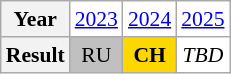<table class="wikitable" style="text-align:center; font-size:90%; background:white">
<tr>
<th>Year</th>
<td><a href='#'>2023</a></td>
<td><a href='#'>2024</a></td>
<td><a href='#'>2025</a></td>
</tr>
<tr>
<th>Result</th>
<td bgcolor="silver">RU</td>
<td bgcolor="gold"><strong>CH</strong></td>
<td><em>TBD</em></td>
</tr>
</table>
